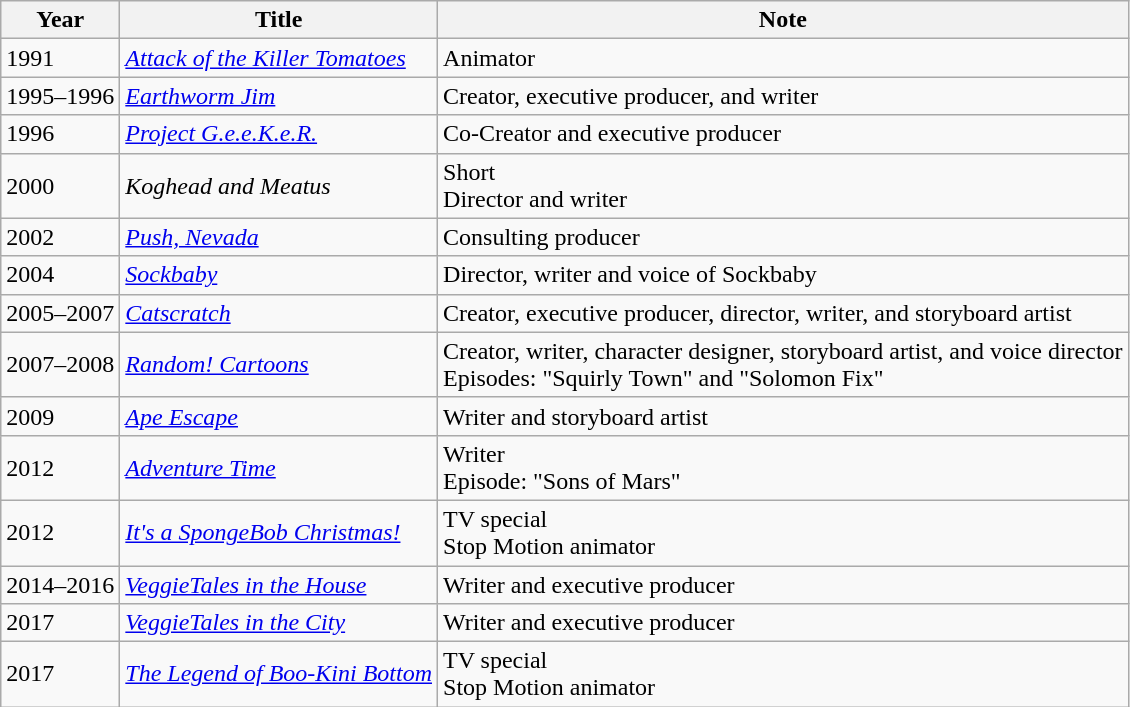<table class="wikitable sortable">
<tr>
<th>Year</th>
<th>Title</th>
<th>Note</th>
</tr>
<tr>
<td>1991</td>
<td><em><a href='#'>Attack of the Killer Tomatoes</a></em></td>
<td>Animator</td>
</tr>
<tr>
<td>1995–1996</td>
<td><em><a href='#'>Earthworm Jim</a></em></td>
<td>Creator, executive producer, and writer</td>
</tr>
<tr>
<td>1996</td>
<td><em><a href='#'>Project G.e.e.K.e.R.</a></em></td>
<td>Co-Creator and executive producer</td>
</tr>
<tr>
<td>2000</td>
<td><em>Koghead and Meatus</em></td>
<td>Short<br>Director and writer</td>
</tr>
<tr>
<td>2002</td>
<td><em><a href='#'>Push, Nevada</a></em></td>
<td>Consulting producer</td>
</tr>
<tr>
<td>2004</td>
<td><em><a href='#'>Sockbaby</a></em></td>
<td>Director, writer and voice of Sockbaby</td>
</tr>
<tr>
<td>2005–2007</td>
<td><em><a href='#'>Catscratch</a></em></td>
<td>Creator, executive producer, director, writer, and storyboard artist</td>
</tr>
<tr>
<td>2007–2008</td>
<td><em><a href='#'>Random! Cartoons</a></em></td>
<td>Creator, writer, character designer, storyboard artist, and voice director<br>Episodes: "Squirly Town" and "Solomon Fix"</td>
</tr>
<tr>
<td>2009</td>
<td><em><a href='#'>Ape Escape</a></em></td>
<td>Writer and storyboard artist</td>
</tr>
<tr>
<td>2012</td>
<td><em><a href='#'>Adventure Time</a></em></td>
<td>Writer<br>Episode: "Sons of Mars"</td>
</tr>
<tr>
<td>2012</td>
<td><em><a href='#'>It's a SpongeBob Christmas!</a></em></td>
<td>TV special<br>Stop Motion animator</td>
</tr>
<tr>
<td>2014–2016</td>
<td><em><a href='#'>VeggieTales in the House</a></em></td>
<td>Writer and executive producer</td>
</tr>
<tr>
<td>2017</td>
<td><em><a href='#'>VeggieTales in the City</a></em></td>
<td>Writer and executive producer</td>
</tr>
<tr>
<td>2017</td>
<td><em><a href='#'>The Legend of Boo-Kini Bottom</a></em></td>
<td>TV special<br>Stop Motion animator</td>
</tr>
</table>
